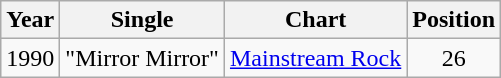<table class="wikitable">
<tr>
<th>Year</th>
<th>Single</th>
<th>Chart</th>
<th>Position</th>
</tr>
<tr>
<td rowspan="1">1990</td>
<td align="center" rowspan="1">"Mirror Mirror"</td>
<td align="center"><a href='#'>Mainstream Rock</a></td>
<td style="text-align:center;">26</td>
</tr>
</table>
